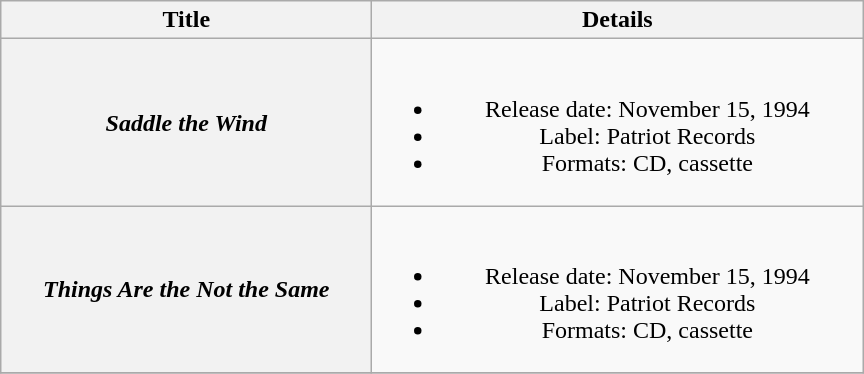<table class="wikitable plainrowheaders" style="text-align:center;">
<tr>
<th style="width:15em;">Title</th>
<th style="width:20em;">Details</th>
</tr>
<tr>
<th scope="row"><em>Saddle the Wind</em></th>
<td><br><ul><li>Release date: November 15, 1994</li><li>Label: Patriot Records</li><li>Formats: CD, cassette</li></ul></td>
</tr>
<tr>
<th scope="row"><em>Things Are the Not the Same</em></th>
<td><br><ul><li>Release date: November 15, 1994</li><li>Label: Patriot Records</li><li>Formats: CD, cassette</li></ul></td>
</tr>
<tr>
</tr>
</table>
